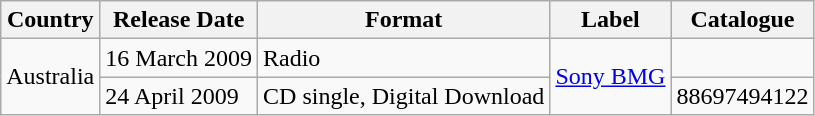<table class="wikitable" border="1">
<tr>
<th>Country</th>
<th>Release Date</th>
<th>Format</th>
<th>Label</th>
<th>Catalogue</th>
</tr>
<tr>
<td rowspan=2>Australia</td>
<td>16 March 2009</td>
<td>Radio</td>
<td rowspan=2><a href='#'>Sony BMG</a></td>
<td></td>
</tr>
<tr>
<td>24 April 2009</td>
<td>CD single, Digital Download</td>
<td>88697494122</td>
</tr>
</table>
